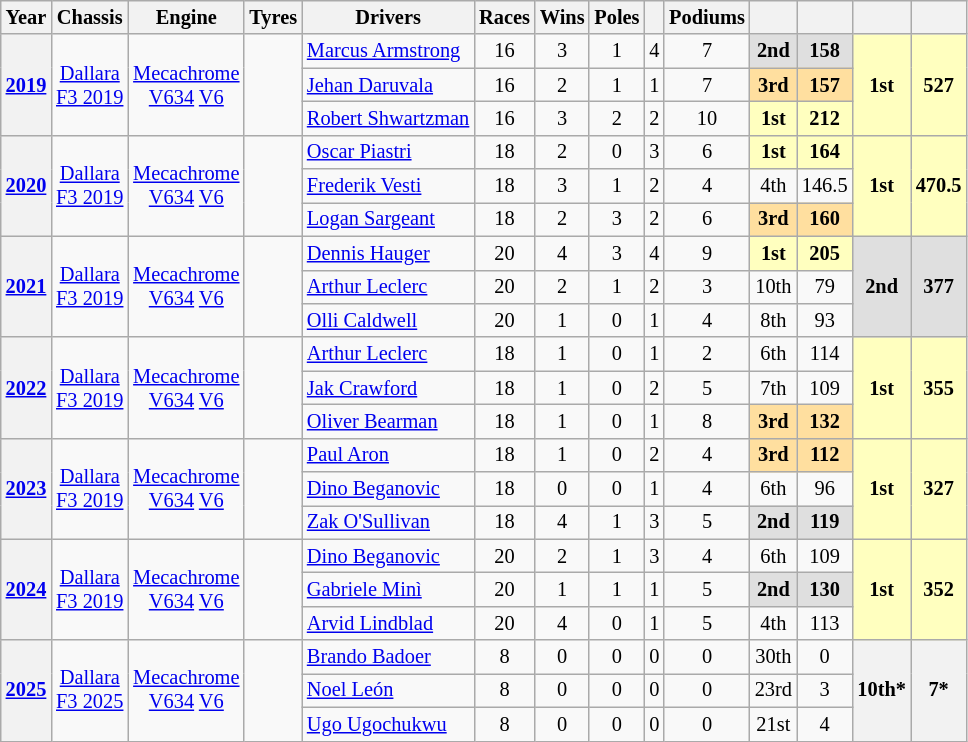<table class="wikitable" style="text-align:center; font-size:85%">
<tr>
<th>Year</th>
<th>Chassis</th>
<th>Engine</th>
<th>Tyres</th>
<th>Drivers</th>
<th>Races</th>
<th>Wins</th>
<th>Poles</th>
<th></th>
<th>Podiums</th>
<th></th>
<th></th>
<th></th>
<th></th>
</tr>
<tr>
<th rowspan="3"><a href='#'>2019</a></th>
<td rowspan=3><a href='#'>Dallara</a><br><a href='#'>F3 2019</a></td>
<td rowspan=3><a href='#'>Mecachrome</a><br><a href='#'>V634</a> <a href='#'>V6</a></td>
<td rowspan=3></td>
<td align=left> <a href='#'>Marcus Armstrong</a></td>
<td>16</td>
<td>3</td>
<td>1</td>
<td>4</td>
<td>7</td>
<td style="background:#DFDFDF;"><strong>2nd</strong></td>
<td style="background:#DFDFDF;"><strong>158</strong></td>
<th rowspan=3 style="background:#FFFFBF;">1st</th>
<th rowspan=3 style="background:#FFFFBF;">527</th>
</tr>
<tr>
<td align=left> <a href='#'>Jehan Daruvala</a></td>
<td>16</td>
<td>2</td>
<td>1</td>
<td>1</td>
<td>7</td>
<td style="background:#FFDF9F;"><strong>3rd</strong></td>
<td style="background:#FFDF9F;"><strong>157</strong></td>
</tr>
<tr>
<td align=left nowrap> <a href='#'>Robert Shwartzman</a></td>
<td>16</td>
<td>3</td>
<td>2</td>
<td>2</td>
<td>10</td>
<td style="background:#FFFFBF;"><strong>1st</strong></td>
<td style="background:#FFFFBF;"><strong>212</strong></td>
</tr>
<tr>
<th rowspan=3><a href='#'>2020</a></th>
<td rowspan=3><a href='#'>Dallara</a><br><a href='#'>F3 2019</a></td>
<td rowspan=3><a href='#'>Mecachrome</a><br><a href='#'>V634</a> <a href='#'>V6</a></td>
<td rowspan=3></td>
<td align=left> <a href='#'>Oscar Piastri</a></td>
<td>18</td>
<td>2</td>
<td>0</td>
<td>3</td>
<td>6</td>
<td style="background:#FFFFBF;"><strong>1st</strong></td>
<td style="background:#FFFFBF;"><strong>164</strong></td>
<th rowspan=3 style="background:#FFFFBF;">1st</th>
<th rowspan=3 style="background:#FFFFBF;">470.5</th>
</tr>
<tr>
<td align=left> <a href='#'>Frederik Vesti</a></td>
<td>18</td>
<td>3</td>
<td>1</td>
<td>2</td>
<td>4</td>
<td>4th</td>
<td>146.5</td>
</tr>
<tr>
<td align=left> <a href='#'>Logan Sargeant</a></td>
<td>18</td>
<td>2</td>
<td>3</td>
<td>2</td>
<td>6</td>
<td style="background:#FFDF9F;"><strong>3rd</strong></td>
<td style="background:#FFDF9F;"><strong>160</strong></td>
</tr>
<tr>
<th rowspan=3><a href='#'>2021</a></th>
<td rowspan=3><a href='#'>Dallara</a><br><a href='#'>F3 2019</a></td>
<td rowspan=3><a href='#'>Mecachrome</a><br><a href='#'>V634</a> <a href='#'>V6</a></td>
<td rowspan=3></td>
<td align=left> <a href='#'>Dennis Hauger</a></td>
<td>20</td>
<td>4</td>
<td>3</td>
<td>4</td>
<td>9</td>
<td style="background:#FFFFBF;"><strong>1st</strong></td>
<td style="background:#FFFFBF;"><strong>205</strong></td>
<th rowspan="3" style="background:#DFDFDF;">2nd</th>
<th rowspan="3" style="background:#DFDFDF;">377</th>
</tr>
<tr>
<td align=left> <a href='#'>Arthur Leclerc</a></td>
<td>20</td>
<td>2</td>
<td>1</td>
<td>2</td>
<td>3</td>
<td>10th</td>
<td>79</td>
</tr>
<tr>
<td align=left> <a href='#'>Olli Caldwell</a></td>
<td>20</td>
<td>1</td>
<td>0</td>
<td>1</td>
<td>4</td>
<td>8th</td>
<td>93</td>
</tr>
<tr>
<th rowspan=3><a href='#'>2022</a></th>
<td rowspan=3><a href='#'>Dallara</a><br><a href='#'>F3 2019</a></td>
<td rowspan=3><a href='#'>Mecachrome</a><br><a href='#'>V634</a> <a href='#'>V6</a></td>
<td rowspan=3></td>
<td align=left> <a href='#'>Arthur Leclerc</a></td>
<td>18</td>
<td>1</td>
<td>0</td>
<td>1</td>
<td>2</td>
<td style="background:#;">6th</td>
<td style="background:#;">114</td>
<th rowspan=3 style="background:#FFFFBF;">1st</th>
<th rowspan=3 style="background:#FFFFBF;">355</th>
</tr>
<tr>
<td align=left> <a href='#'>Jak Crawford</a></td>
<td>18</td>
<td>1</td>
<td>0</td>
<td>2</td>
<td>5</td>
<td style="background:#;">7th</td>
<td style="background:#;">109</td>
</tr>
<tr>
<td align=left> <a href='#'>Oliver Bearman</a></td>
<td>18</td>
<td>1</td>
<td>0</td>
<td>1</td>
<td>8</td>
<td style="background:#FFDF9F;"><strong>3rd</strong></td>
<td style="background:#FFDF9F;"><strong>132</strong></td>
</tr>
<tr>
<th rowspan=3><a href='#'>2023</a></th>
<td rowspan=3><a href='#'>Dallara</a><br><a href='#'>F3 2019</a></td>
<td rowspan=3><a href='#'>Mecachrome</a><br><a href='#'>V634</a> <a href='#'>V6</a></td>
<td rowspan=3></td>
<td align=left> <a href='#'>Paul Aron</a></td>
<td>18</td>
<td>1</td>
<td>0</td>
<td>2</td>
<td>4</td>
<td style="background:#FFDF9F;"><strong>3rd</strong></td>
<td style="background:#FFDF9F;"><strong>112</strong></td>
<th rowspan=3 style="background:#FFFFBF;">1st</th>
<th rowspan=3 style="background:#FFFFBF;">327</th>
</tr>
<tr>
<td align=left> <a href='#'>Dino Beganovic</a></td>
<td>18</td>
<td>0</td>
<td>0</td>
<td>1</td>
<td>4</td>
<td style="background:#;">6th</td>
<td style="background:#;">96</td>
</tr>
<tr>
<td align=left> <a href='#'>Zak O'Sullivan</a></td>
<td>18</td>
<td>4</td>
<td>1</td>
<td>3</td>
<td>5</td>
<td style="background:#DFDFDF;"><strong>2nd</strong></td>
<td style="background:#DFDFDF;"><strong>119</strong></td>
</tr>
<tr>
<th rowspan=3><a href='#'>2024</a></th>
<td rowspan=3><a href='#'>Dallara</a><br><a href='#'>F3 2019</a></td>
<td rowspan=3><a href='#'>Mecachrome</a><br><a href='#'>V634</a> <a href='#'>V6</a></td>
<td rowspan=3></td>
<td align=left> <a href='#'>Dino Beganovic</a></td>
<td>20</td>
<td>2</td>
<td>1</td>
<td>3</td>
<td>4</td>
<td style="background:#;">6th</td>
<td style="background:#;">109</td>
<th rowspan=3 style="background:#FFFFBF;">1st</th>
<th rowspan=3 style="background:#FFFFBF;">352</th>
</tr>
<tr>
<td align=left> <a href='#'>Gabriele Minì</a></td>
<td>20</td>
<td>1</td>
<td>1</td>
<td>1</td>
<td>5</td>
<td style="background:#DFDFDF;"><strong>2nd</strong></td>
<td style="background:#DFDFDF;"><strong>130</strong></td>
</tr>
<tr>
<td align=left> <a href='#'>Arvid Lindblad</a></td>
<td>20</td>
<td>4</td>
<td>0</td>
<td>1</td>
<td>5</td>
<td style="background:#;">4th</td>
<td style="background:#;">113</td>
</tr>
<tr>
<th rowspan=3><a href='#'>2025</a></th>
<td rowspan=3><a href='#'>Dallara</a><br><a href='#'>F3 2025</a></td>
<td rowspan=3><a href='#'>Mecachrome</a><br><a href='#'>V634</a> <a href='#'>V6</a></td>
<td rowspan=3></td>
<td align=left> <a href='#'>Brando Badoer</a></td>
<td>8</td>
<td>0</td>
<td>0</td>
<td>0</td>
<td>0</td>
<td style="background:#;">30th</td>
<td style="background:#;">0</td>
<th rowspan=3 style="background:#;">10th*</th>
<th rowspan=3 style="background:#;">7*</th>
</tr>
<tr>
<td align=left> <a href='#'>Noel León</a></td>
<td>8</td>
<td>0</td>
<td>0</td>
<td>0</td>
<td>0</td>
<td style="background:#;">23rd</td>
<td style="background:#;">3</td>
</tr>
<tr>
<td align=left> <a href='#'>Ugo Ugochukwu</a></td>
<td>8</td>
<td>0</td>
<td>0</td>
<td>0</td>
<td>0</td>
<td style="background:#;">21st</td>
<td style="background:#;">4</td>
</tr>
</table>
